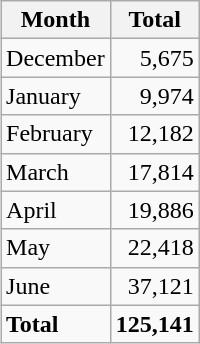<table class="wikitable" align=right style="margin:0 0 1em 1em">
<tr>
<th>Month</th>
<th>Total</th>
</tr>
<tr>
<td>December</td>
<td align="right">5,675</td>
</tr>
<tr>
<td>January</td>
<td align="right">9,974</td>
</tr>
<tr>
<td>February</td>
<td align="right">12,182</td>
</tr>
<tr>
<td>March</td>
<td align="right">17,814</td>
</tr>
<tr>
<td>April</td>
<td align="right">19,886</td>
</tr>
<tr>
<td>May</td>
<td align="right">22,418</td>
</tr>
<tr>
<td>June</td>
<td align="right">37,121</td>
</tr>
<tr>
<td><strong>Total</strong></td>
<td align="right"><strong>125,141</strong></td>
</tr>
</table>
